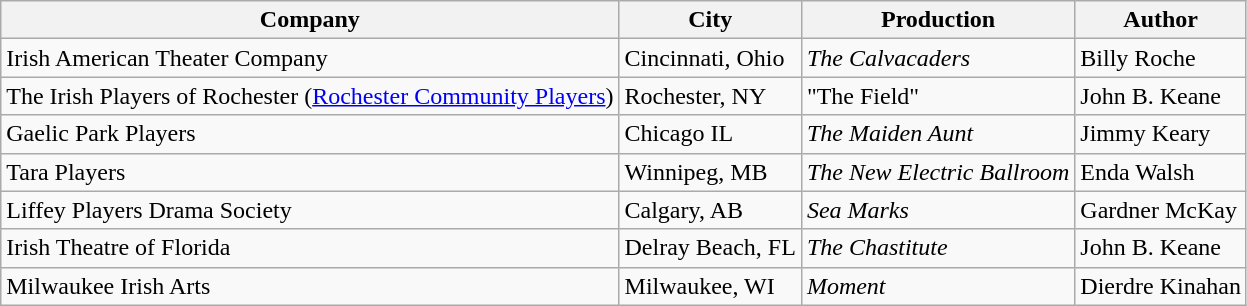<table class="wikitable">
<tr>
<th>Company</th>
<th>City</th>
<th>Production</th>
<th>Author</th>
</tr>
<tr>
<td>Irish American Theater Company</td>
<td>Cincinnati, Ohio</td>
<td><em>The Calvacaders</em></td>
<td>Billy Roche</td>
</tr>
<tr>
<td>The Irish Players of Rochester (<a href='#'>Rochester Community Players</a>)</td>
<td>Rochester, NY</td>
<td>"The Field"</td>
<td>John B. Keane</td>
</tr>
<tr>
<td>Gaelic Park Players</td>
<td>Chicago IL</td>
<td><em>The Maiden Aunt</em></td>
<td>Jimmy Keary</td>
</tr>
<tr>
<td>Tara Players</td>
<td>Winnipeg, MB</td>
<td><em>The New Electric Ballroom</em></td>
<td>Enda Walsh</td>
</tr>
<tr>
<td>Liffey Players Drama Society</td>
<td>Calgary, AB</td>
<td><em>Sea Marks</em></td>
<td>Gardner McKay</td>
</tr>
<tr>
<td>Irish Theatre of Florida</td>
<td>Delray Beach, FL</td>
<td><em>The Chastitute</em></td>
<td>John B. Keane</td>
</tr>
<tr>
<td>Milwaukee Irish Arts</td>
<td>Milwaukee, WI</td>
<td><em>Moment</em></td>
<td>Dierdre Kinahan</td>
</tr>
</table>
